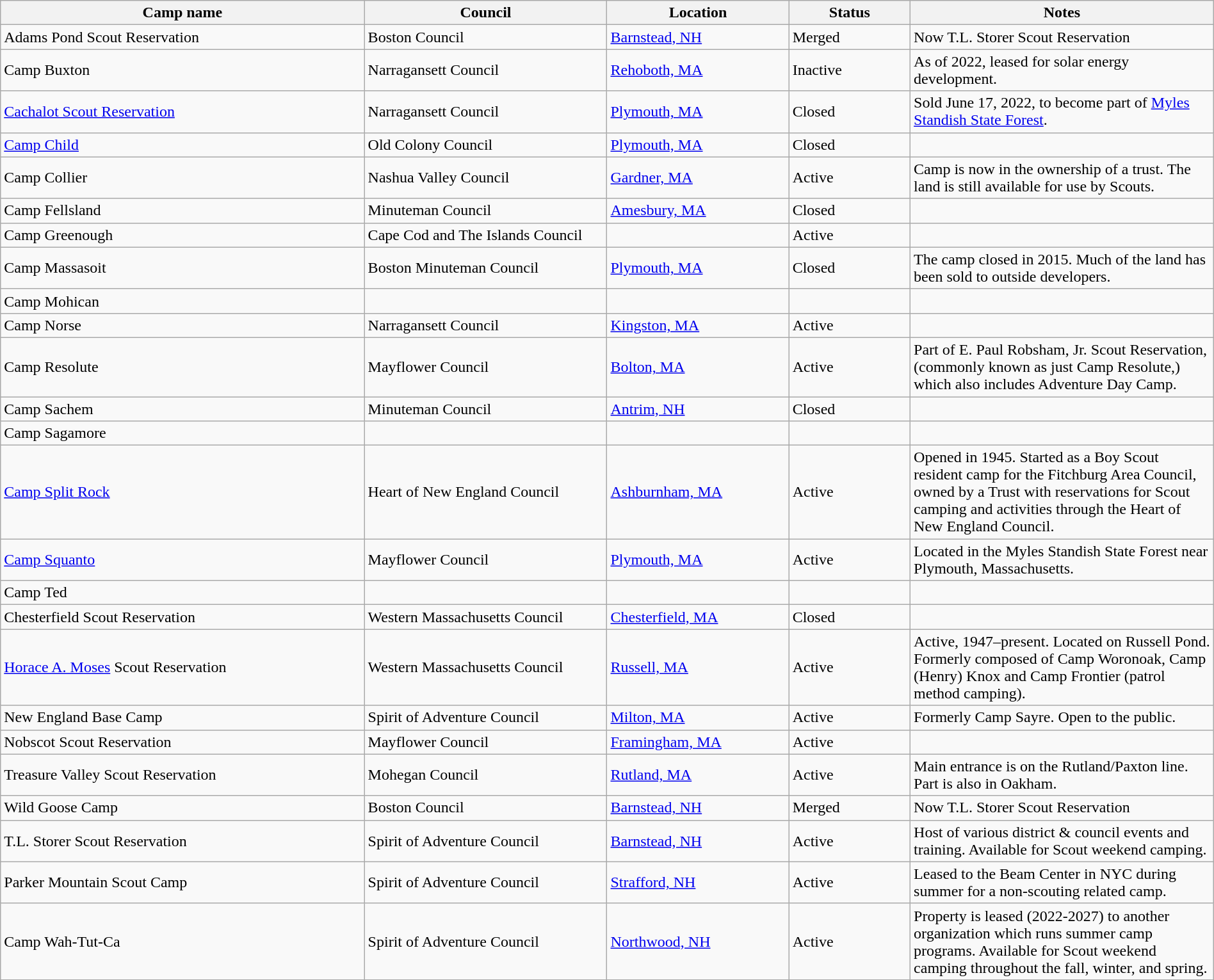<table class="wikitable sortable" border="1" width="100%">
<tr>
<th scope="col" width="30%">Camp name</th>
<th scope="col" width="20%">Council</th>
<th scope="col" width="15%">Location</th>
<th scope="col" width="10%">Status</th>
<th scope="col" width="25%"  class="unsortable">Notes</th>
</tr>
<tr>
<td>Adams Pond Scout Reservation</td>
<td>Boston Council</td>
<td><a href='#'>Barnstead, NH</a></td>
<td>Merged</td>
<td>Now T.L. Storer Scout Reservation</td>
</tr>
<tr>
<td>Camp Buxton</td>
<td>Narragansett Council</td>
<td><a href='#'>Rehoboth, MA</a></td>
<td>Inactive</td>
<td>As of 2022, leased for solar energy development.</td>
</tr>
<tr>
<td><a href='#'>Cachalot Scout Reservation</a></td>
<td>Narragansett Council</td>
<td><a href='#'>Plymouth, MA</a></td>
<td>Closed</td>
<td>Sold June 17, 2022, to become part of <a href='#'>Myles Standish State Forest</a>.</td>
</tr>
<tr>
<td><a href='#'>Camp Child</a></td>
<td>Old Colony Council</td>
<td><a href='#'>Plymouth, MA</a></td>
<td>Closed</td>
<td></td>
</tr>
<tr>
<td>Camp Collier</td>
<td>Nashua Valley Council</td>
<td><a href='#'>Gardner, MA</a></td>
<td>Active</td>
<td>Camp is now in the ownership of a trust. The land is still available for use by Scouts.</td>
</tr>
<tr>
<td>Camp Fellsland</td>
<td>Minuteman Council</td>
<td><a href='#'>Amesbury, MA</a></td>
<td>Closed</td>
<td></td>
</tr>
<tr>
<td>Camp Greenough</td>
<td>Cape Cod and The Islands Council</td>
<td></td>
<td>Active</td>
<td></td>
</tr>
<tr>
<td>Camp Massasoit</td>
<td>Boston Minuteman Council</td>
<td><a href='#'>Plymouth, MA</a></td>
<td>Closed</td>
<td>The camp closed in 2015. Much of the land has been sold to outside developers.</td>
</tr>
<tr>
<td>Camp Mohican</td>
<td></td>
<td></td>
<td></td>
<td></td>
</tr>
<tr>
<td>Camp Norse</td>
<td>Narragansett Council</td>
<td><a href='#'>Kingston, MA</a></td>
<td>Active</td>
<td></td>
</tr>
<tr>
<td>Camp Resolute</td>
<td>Mayflower Council</td>
<td><a href='#'>Bolton, MA</a></td>
<td>Active</td>
<td>Part of E. Paul Robsham, Jr. Scout Reservation, (commonly known as just Camp Resolute,) which also includes Adventure Day Camp.</td>
</tr>
<tr>
<td>Camp Sachem</td>
<td>Minuteman Council</td>
<td><a href='#'>Antrim, NH</a></td>
<td>Closed</td>
<td></td>
</tr>
<tr>
<td>Camp Sagamore</td>
<td></td>
<td></td>
<td></td>
<td></td>
</tr>
<tr>
<td><a href='#'>Camp Split Rock</a></td>
<td>Heart of New England Council</td>
<td><a href='#'>Ashburnham, MA</a></td>
<td>Active</td>
<td>Opened in 1945. Started as a Boy Scout resident camp for the Fitchburg Area Council, owned by a Trust with reservations for Scout camping and activities through the Heart of New England Council.</td>
</tr>
<tr>
<td><a href='#'>Camp Squanto</a></td>
<td>Mayflower Council</td>
<td><a href='#'>Plymouth, MA</a></td>
<td>Active</td>
<td>Located in the Myles Standish State Forest near Plymouth, Massachusetts.</td>
</tr>
<tr>
<td>Camp Ted</td>
<td></td>
<td></td>
<td></td>
<td></td>
</tr>
<tr>
<td>Chesterfield Scout Reservation</td>
<td>Western Massachusetts Council</td>
<td><a href='#'>Chesterfield, MA</a></td>
<td>Closed</td>
<td></td>
</tr>
<tr>
<td><a href='#'>Horace A. Moses</a> Scout Reservation</td>
<td>Western Massachusetts Council</td>
<td><a href='#'>Russell, MA</a></td>
<td>Active</td>
<td>Active, 1947–present. Located on Russell Pond. Formerly composed of Camp Woronoak, Camp (Henry) Knox and Camp Frontier (patrol method camping).</td>
</tr>
<tr>
<td>New England Base Camp</td>
<td>Spirit of Adventure Council</td>
<td><a href='#'>Milton, MA</a></td>
<td>Active</td>
<td>Formerly Camp Sayre. Open to the public.</td>
</tr>
<tr>
<td>Nobscot Scout Reservation</td>
<td>Mayflower Council</td>
<td><a href='#'>Framingham, MA</a></td>
<td>Active</td>
<td></td>
</tr>
<tr>
<td>Treasure Valley Scout Reservation</td>
<td>Mohegan Council</td>
<td><a href='#'>Rutland, MA</a></td>
<td>Active</td>
<td>Main entrance is on the Rutland/Paxton line. Part is also in Oakham.</td>
</tr>
<tr>
<td>Wild Goose Camp</td>
<td>Boston Council</td>
<td><a href='#'>Barnstead, NH</a></td>
<td>Merged</td>
<td>Now T.L. Storer Scout Reservation</td>
</tr>
<tr>
<td>T.L. Storer Scout Reservation</td>
<td>Spirit of Adventure Council</td>
<td><a href='#'>Barnstead, NH</a></td>
<td>Active</td>
<td>Host of various district & council events and training. Available for Scout weekend camping.</td>
</tr>
<tr>
<td>Parker Mountain Scout Camp</td>
<td>Spirit of Adventure Council</td>
<td><a href='#'>Strafford, NH</a></td>
<td>Active</td>
<td>Leased to the Beam Center in NYC during summer for a non-scouting related camp.</td>
</tr>
<tr>
<td>Camp Wah-Tut-Ca</td>
<td>Spirit of Adventure Council</td>
<td><a href='#'>Northwood, NH</a></td>
<td>Active</td>
<td>Property is leased (2022-2027) to another organization which runs summer camp programs. Available for Scout weekend camping throughout the fall, winter, and spring.</td>
</tr>
<tr>
</tr>
</table>
